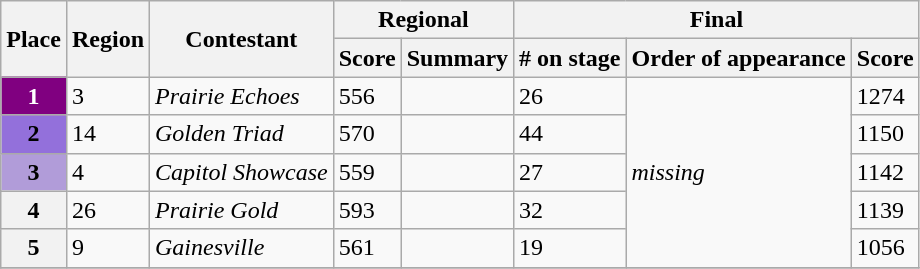<table class="wikitable sortable">
<tr>
<th scope="col" rowspan="2">Place</th>
<th scope="col" rowspan="2">Region</th>
<th scope="col" rowspan="2">Contestant</th>
<th colspan="2" scope="col">Regional</th>
<th colspan="3">Final</th>
</tr>
<tr>
<th scope="col">Score</th>
<th scope="col" class="unsortable">Summary</th>
<th># on stage</th>
<th scope="col">Order of appearance</th>
<th scope="col">Score</th>
</tr>
<tr>
<th scope="row" style="background: #800080; color:#fff;">1</th>
<td>3</td>
<td><em>Prairie Echoes</em></td>
<td>556</td>
<td></td>
<td>26</td>
<td rowspan="5"><em>missing</em></td>
<td>1274</td>
</tr>
<tr>
<th style="background: #9370DB;">2</th>
<td>14</td>
<td><em>Golden Triad</em></td>
<td>570</td>
<td></td>
<td>44</td>
<td>1150</td>
</tr>
<tr>
<th style="background: #B19CD9;">3</th>
<td>4</td>
<td><em>Capitol Showcase</em></td>
<td>559</td>
<td></td>
<td>27</td>
<td>1142</td>
</tr>
<tr>
<th>4</th>
<td>26</td>
<td><em>Prairie Gold</em></td>
<td>593</td>
<td></td>
<td>32</td>
<td>1139</td>
</tr>
<tr>
<th>5</th>
<td>9</td>
<td><em>Gainesville</em></td>
<td>561</td>
<td></td>
<td>19</td>
<td>1056</td>
</tr>
<tr>
</tr>
</table>
